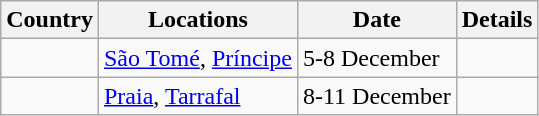<table class="wikitable">
<tr>
<th>Country</th>
<th>Locations</th>
<th>Date</th>
<th>Details</th>
</tr>
<tr>
<td></td>
<td><a href='#'>São Tomé</a>, <a href='#'>Príncipe</a></td>
<td>5-8 December</td>
<td></td>
</tr>
<tr>
<td></td>
<td><a href='#'>Praia</a>, <a href='#'>Tarrafal</a></td>
<td>8-11 December</td>
<td></td>
</tr>
</table>
